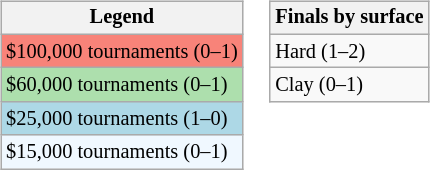<table>
<tr valign=top>
<td><br><table class=wikitable style="font-size:85%;">
<tr>
<th>Legend</th>
</tr>
<tr style="background:#f88379;">
<td>$100,000 tournaments (0–1)</td>
</tr>
<tr style="background:#addfad;">
<td>$60,000 tournaments (0–1)</td>
</tr>
<tr style="background:lightblue;">
<td>$25,000 tournaments (1–0)</td>
</tr>
<tr style="background:#f0f8ff;">
<td>$15,000 tournaments (0–1)</td>
</tr>
</table>
</td>
<td><br><table class=wikitable style="font-size:85%;">
<tr>
<th>Finals by surface</th>
</tr>
<tr>
<td>Hard (1–2)</td>
</tr>
<tr>
<td>Clay (0–1)</td>
</tr>
</table>
</td>
</tr>
</table>
